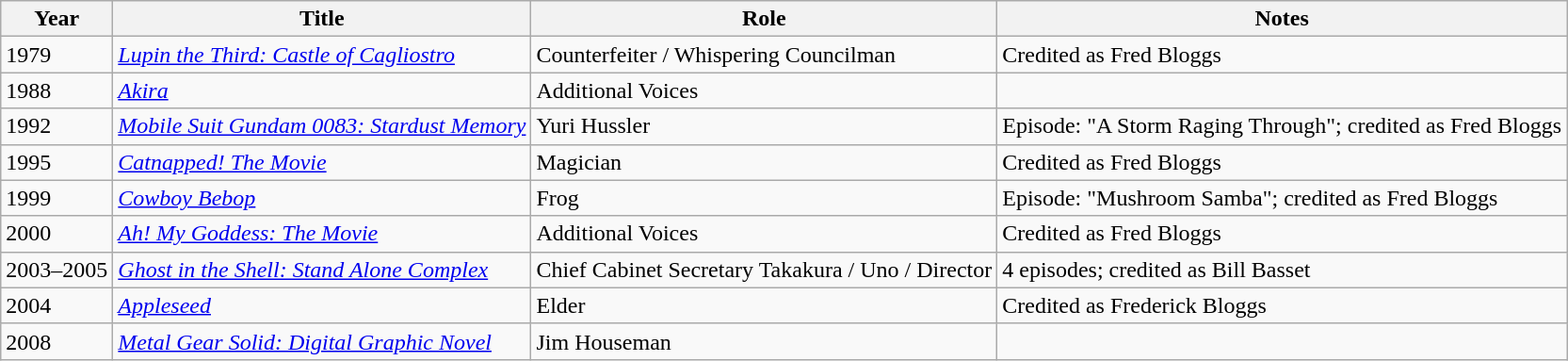<table class="wikitable sortable">
<tr>
<th>Year</th>
<th>Title</th>
<th>Role</th>
<th>Notes</th>
</tr>
<tr>
<td>1979</td>
<td><em><a href='#'>Lupin the Third: Castle of Cagliostro</a></em></td>
<td>Counterfeiter / Whispering Councilman</td>
<td>Credited as Fred Bloggs</td>
</tr>
<tr>
<td>1988</td>
<td><em><a href='#'>Akira</a></em></td>
<td>Additional Voices</td>
<td></td>
</tr>
<tr>
<td>1992</td>
<td><em><a href='#'>Mobile Suit Gundam 0083: Stardust Memory</a></em></td>
<td>Yuri Hussler</td>
<td>Episode: "A Storm Raging Through"; credited as Fred Bloggs</td>
</tr>
<tr>
<td>1995</td>
<td><em><a href='#'>Catnapped! The Movie</a></em></td>
<td>Magician</td>
<td>Credited as Fred Bloggs</td>
</tr>
<tr>
<td>1999</td>
<td><em><a href='#'>Cowboy Bebop</a></em></td>
<td>Frog</td>
<td>Episode: "Mushroom Samba"; credited as Fred Bloggs</td>
</tr>
<tr>
<td>2000</td>
<td><em><a href='#'>Ah! My Goddess: The Movie</a></em></td>
<td>Additional Voices</td>
<td>Credited as Fred Bloggs</td>
</tr>
<tr>
<td>2003–2005</td>
<td><em><a href='#'>Ghost in the Shell: Stand Alone Complex</a></em></td>
<td>Chief Cabinet Secretary Takakura / Uno / Director</td>
<td>4 episodes; credited as Bill Basset</td>
</tr>
<tr>
<td>2004</td>
<td><em><a href='#'>Appleseed</a></em></td>
<td>Elder</td>
<td>Credited as Frederick Bloggs</td>
</tr>
<tr>
<td>2008</td>
<td><em><a href='#'>Metal Gear Solid: Digital Graphic Novel</a></em></td>
<td>Jim Houseman</td>
<td></td>
</tr>
</table>
